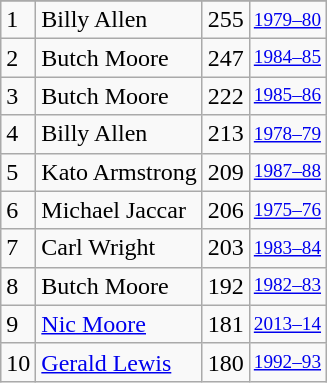<table class="wikitable">
<tr>
</tr>
<tr>
<td>1</td>
<td>Billy Allen</td>
<td>255</td>
<td style="font-size:80%;"><a href='#'>1979–80</a></td>
</tr>
<tr>
<td>2</td>
<td>Butch Moore</td>
<td>247</td>
<td style="font-size:80%;"><a href='#'>1984–85</a></td>
</tr>
<tr>
<td>3</td>
<td>Butch Moore</td>
<td>222</td>
<td style="font-size:80%;"><a href='#'>1985–86</a></td>
</tr>
<tr>
<td>4</td>
<td>Billy Allen</td>
<td>213</td>
<td style="font-size:80%;"><a href='#'>1978–79</a></td>
</tr>
<tr>
<td>5</td>
<td>Kato Armstrong</td>
<td>209</td>
<td style="font-size:80%;"><a href='#'>1987–88</a></td>
</tr>
<tr>
<td>6</td>
<td>Michael Jaccar</td>
<td>206</td>
<td style="font-size:80%;"><a href='#'>1975–76</a></td>
</tr>
<tr>
<td>7</td>
<td>Carl Wright</td>
<td>203</td>
<td style="font-size:80%;"><a href='#'>1983–84</a></td>
</tr>
<tr>
<td>8</td>
<td>Butch Moore</td>
<td>192</td>
<td style="font-size:80%;"><a href='#'>1982–83</a></td>
</tr>
<tr>
<td>9</td>
<td><a href='#'>Nic Moore</a></td>
<td>181</td>
<td style="font-size:80%;"><a href='#'>2013–14</a></td>
</tr>
<tr>
<td>10</td>
<td><a href='#'>Gerald Lewis</a></td>
<td>180</td>
<td style="font-size:80%;"><a href='#'>1992–93</a></td>
</tr>
</table>
